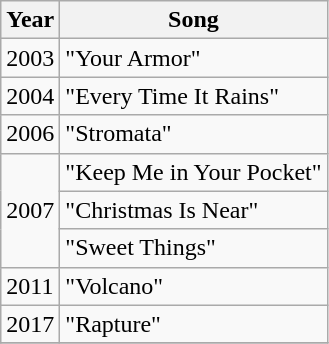<table class="wikitable">
<tr>
<th>Year</th>
<th>Song</th>
</tr>
<tr>
<td>2003</td>
<td>"Your Armor"</td>
</tr>
<tr>
<td>2004</td>
<td>"Every Time It Rains"</td>
</tr>
<tr>
<td>2006</td>
<td>"Stromata"</td>
</tr>
<tr>
<td rowspan="3">2007</td>
<td>"Keep Me in Your Pocket"</td>
</tr>
<tr>
<td>"Christmas Is Near"</td>
</tr>
<tr>
<td>"Sweet Things"</td>
</tr>
<tr>
<td>2011</td>
<td>"Volcano"</td>
</tr>
<tr>
<td>2017</td>
<td>"Rapture"</td>
</tr>
<tr>
</tr>
</table>
